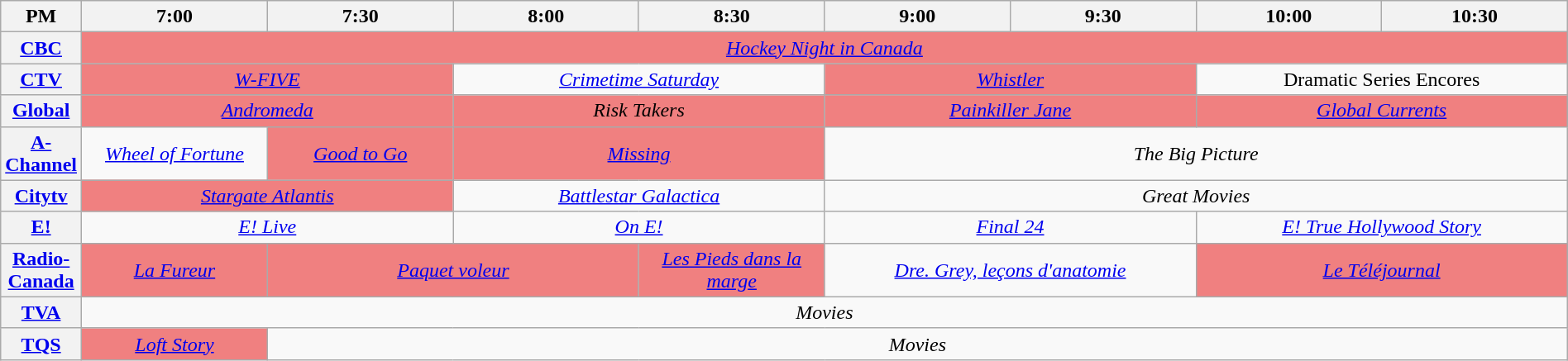<table class="wikitable" width="100%">
<tr>
<th width="4%">PM</th>
<th width="12%">7:00</th>
<th width="12%">7:30</th>
<th width="12%">8:00</th>
<th width="12%">8:30</th>
<th width="12%">9:00</th>
<th width="12%">9:30</th>
<th width="12%">10:00</th>
<th width="12%">10:30</th>
</tr>
<tr align="center">
<th><a href='#'>CBC</a></th>
<td colspan="8" align=center bgcolor="#F08080"><em><a href='#'>Hockey Night in Canada</a></em></td>
</tr>
<tr align="center">
<th><a href='#'>CTV</a></th>
<td colspan="2" align=center bgcolor="#F08080"><em><a href='#'>W-FIVE</a></em></td>
<td colspan="2" align=center><em><a href='#'>Crimetime Saturday</a></em></td>
<td colspan="2" align=center bgcolor="#F08080"><em><a href='#'>Whistler</a></em></td>
<td colspan="2" align=center>Dramatic Series Encores</td>
</tr>
<tr align="center">
<th><a href='#'>Global</a></th>
<td colspan="2" align=center bgcolor="#F08080"><em><a href='#'>Andromeda</a></em></td>
<td colspan="2" align=center bgcolor="#F08080"><em>Risk Takers</em></td>
<td colspan="2" align=center bgcolor="#F08080"><em><a href='#'>Painkiller Jane</a></em></td>
<td colspan="2" align=center bgcolor="#F08080"><em><a href='#'>Global Currents</a></em></td>
</tr>
<tr align="center">
<th><a href='#'>A-Channel</a></th>
<td colspan="1" align=center><em><a href='#'>Wheel of Fortune</a></em></td>
<td colspan="1" align=center bgcolor="#F08080"><em><a href='#'>Good to Go</a></em></td>
<td colspan="2" align=center bgcolor="#F08080"><em><a href='#'>Missing</a></em></td>
<td colspan="4" align=center><em>The Big Picture</em></td>
</tr>
<tr align="center">
<th><a href='#'>Citytv</a></th>
<td colspan="2" align=center bgcolor="#F08080"><em><a href='#'>Stargate Atlantis</a></em></td>
<td colspan="2" align=center><em><a href='#'>Battlestar Galactica</a></em></td>
<td colspan="4" align=center><em>Great Movies</em></td>
</tr>
<tr align="center">
<th><a href='#'>E!</a></th>
<td colspan="2" align=center><em><a href='#'>E! Live</a></em></td>
<td colspan="2" align=center><em><a href='#'>On E!</a></em></td>
<td colspan="2" align=center><em><a href='#'>Final 24</a></em></td>
<td colspan="2" align=center><em><a href='#'>E! True Hollywood Story</a></em></td>
</tr>
<tr align="center">
<th><a href='#'>Radio-Canada</a></th>
<td colspan="1" align=center bgcolor="#F08080"><em><a href='#'>La Fureur</a></em></td>
<td colspan="2" align=center bgcolor="#F08080"><em><a href='#'>Paquet voleur</a></em></td>
<td colspan="1" align=center bgcolor="#F08080"><em><a href='#'>Les Pieds dans la marge</a></em></td>
<td colspan="2" align=center><em><a href='#'>Dre. Grey, leçons d'anatomie</a></em></td>
<td colspan="2" align=center bgcolor="#F08080"><em><a href='#'>Le Téléjournal</a></em></td>
</tr>
<tr align="center">
<th><a href='#'>TVA</a></th>
<td colspan="8" align=center><em>Movies</em></td>
</tr>
<tr align="center">
<th><a href='#'>TQS</a></th>
<td colspan="1" align=center bgcolor="#F08080"><em><a href='#'>Loft Story</a></em></td>
<td colspan="7" align=center><em>Movies</em></td>
</tr>
</table>
